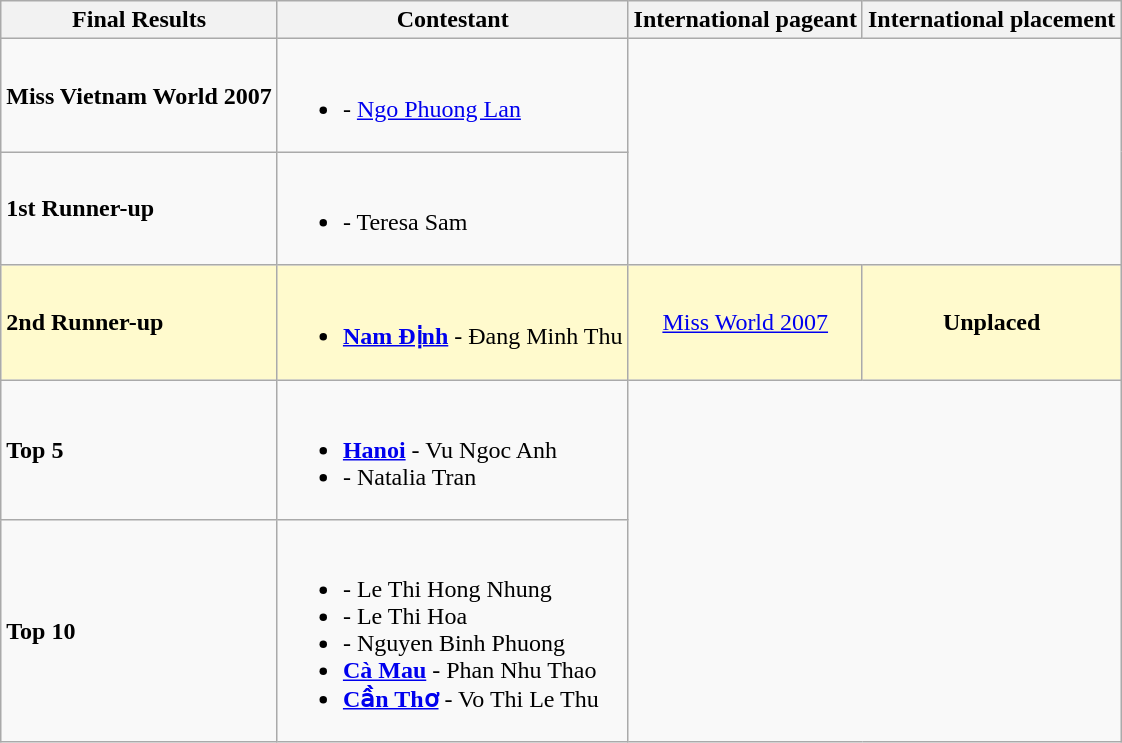<table class="wikitable">
<tr>
<th>Final Results</th>
<th>Contestant</th>
<th>International pageant</th>
<th>International placement</th>
</tr>
<tr>
<td><strong>Miss Vietnam World 2007</strong></td>
<td><br><ul><li><strong></strong> - <a href='#'>Ngo Phuong Lan</a></li></ul></td>
</tr>
<tr>
<td><strong>1st Runner-up</strong></td>
<td><br><ul><li><strong></strong> - Teresa Sam</li></ul></td>
</tr>
<tr style="background:#FFFACD;">
<td><strong>2nd Runner-up</strong></td>
<td><br><ul><li><strong> <a href='#'>Nam Định</a></strong> - Đang Minh Thu</li></ul></td>
<td style="text-align:center;"><a href='#'>Miss World 2007</a></td>
<td style="text-align:center;"><strong>Unplaced</strong></td>
</tr>
<tr>
<td><strong>Top 5</strong></td>
<td><br><ul><li><strong> <a href='#'>Hanoi</a></strong> - Vu Ngoc Anh</li><li><strong></strong> - Natalia Tran</li></ul></td>
</tr>
<tr>
<td><strong>Top 10</strong></td>
<td><br><ul><li><strong></strong> - Le Thi Hong Nhung</li><li><strong></strong> - Le Thi Hoa</li><li><strong></strong> - Nguyen Binh Phuong</li><li><strong> <a href='#'>Cà Mau</a></strong> - Phan Nhu Thao</li><li><strong> <a href='#'>Cần Thơ</a></strong> - Vo Thi Le Thu</li></ul></td>
</tr>
</table>
